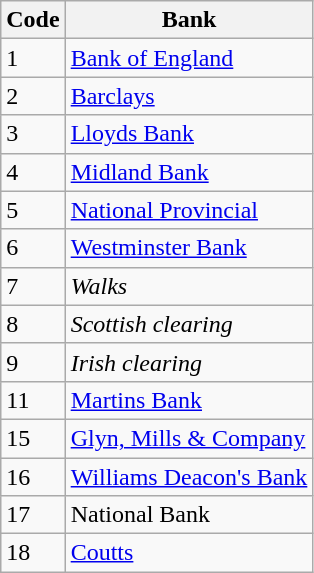<table class="wikitable" style="text-align:left">
<tr>
<th>Code</th>
<th>Bank</th>
</tr>
<tr>
<td>1</td>
<td><a href='#'>Bank of England</a></td>
</tr>
<tr>
<td>2</td>
<td><a href='#'>Barclays</a></td>
</tr>
<tr>
<td>3</td>
<td><a href='#'>Lloyds Bank</a></td>
</tr>
<tr>
<td>4</td>
<td><a href='#'>Midland Bank</a></td>
</tr>
<tr>
<td>5</td>
<td><a href='#'>National Provincial</a></td>
</tr>
<tr>
<td>6</td>
<td><a href='#'>Westminster Bank</a></td>
</tr>
<tr>
<td>7</td>
<td><em>Walks</em></td>
</tr>
<tr>
<td>8</td>
<td><em>Scottish clearing</em></td>
</tr>
<tr>
<td>9</td>
<td><em>Irish clearing</em></td>
</tr>
<tr>
<td>11</td>
<td><a href='#'>Martins Bank</a></td>
</tr>
<tr>
<td>15</td>
<td><a href='#'>Glyn, Mills & Company</a></td>
</tr>
<tr>
<td>16</td>
<td><a href='#'>Williams Deacon's Bank</a></td>
</tr>
<tr>
<td>17</td>
<td>National Bank</td>
</tr>
<tr>
<td>18</td>
<td><a href='#'>Coutts</a></td>
</tr>
</table>
